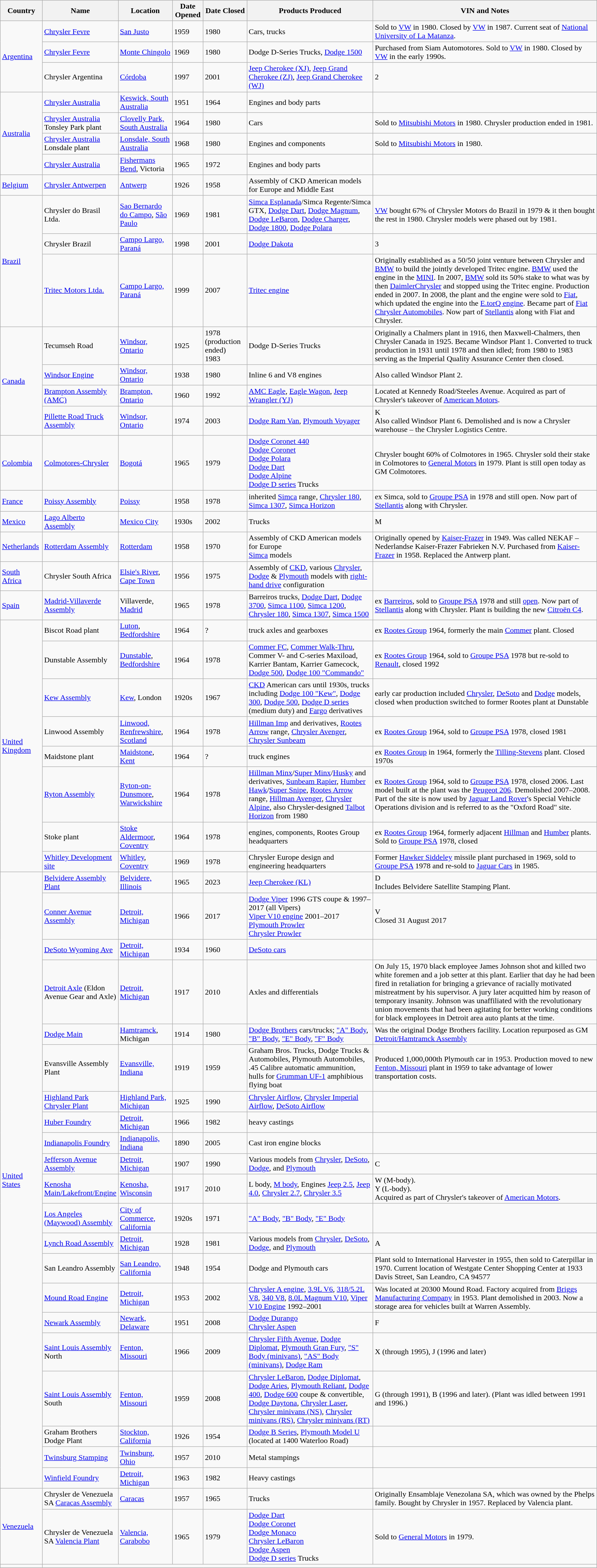<table class="wikitable sortable sticky-header">
<tr>
<th>Country</th>
<th width=150px>Name</th>
<th>Location</th>
<th>Date Opened</th>
<th>Date Closed</th>
<th>Products Produced</th>
<th>VIN and Notes</th>
</tr>
<tr>
<td rowspan=3><a href='#'>Argentina</a></td>
<td><a href='#'>Chrysler Fevre</a></td>
<td><a href='#'>San Justo</a></td>
<td>1959</td>
<td>1980</td>
<td>Cars, trucks</td>
<td>Sold to <a href='#'>VW</a> in 1980. Closed by <a href='#'>VW</a> in 1987. Current seat of <a href='#'>National University of La Matanza</a>.</td>
</tr>
<tr>
<td><a href='#'>Chrysler Fevre</a></td>
<td><a href='#'>Monte Chingolo</a></td>
<td>1969</td>
<td>1980</td>
<td>Dodge D-Series Trucks, <a href='#'>Dodge 1500</a></td>
<td>Purchased from Siam Automotores. Sold to <a href='#'>VW</a> in 1980. Closed by <a href='#'>VW</a> in the early 1990s.</td>
</tr>
<tr>
<td>Chrysler Argentina</td>
<td><a href='#'>Córdoba</a></td>
<td>1997</td>
<td>2001</td>
<td><a href='#'>Jeep Cherokee (XJ)</a>, <a href='#'>Jeep Grand Cherokee (ZJ)</a>, <a href='#'>Jeep Grand Cherokee (WJ)</a></td>
<td>2</td>
</tr>
<tr>
<td rowspan=4><a href='#'>Australia</a></td>
<td><a href='#'>Chrysler Australia</a></td>
<td><a href='#'>Keswick, South Australia</a></td>
<td>1951</td>
<td>1964</td>
<td>Engines and body parts</td>
<td></td>
</tr>
<tr>
<td><a href='#'>Chrysler Australia</a> Tonsley Park plant</td>
<td><a href='#'>Clovelly Park, South Australia</a></td>
<td>1964</td>
<td>1980</td>
<td>Cars</td>
<td>Sold to <a href='#'>Mitsubishi Motors</a> in 1980. Chrysler production ended in 1981.</td>
</tr>
<tr>
<td><a href='#'>Chrysler Australia</a> Lonsdale plant</td>
<td><a href='#'>Lonsdale, South Australia</a></td>
<td>1968</td>
<td>1980</td>
<td>Engines and components</td>
<td>Sold to <a href='#'>Mitsubishi Motors</a> in 1980.</td>
</tr>
<tr>
<td><a href='#'>Chrysler Australia</a></td>
<td><a href='#'>Fishermans Bend</a>, Victoria</td>
<td>1965</td>
<td>1972</td>
<td>Engines and body parts</td>
<td></td>
</tr>
<tr>
<td><a href='#'>Belgium</a></td>
<td><a href='#'>Chrysler Antwerpen</a></td>
<td><a href='#'>Antwerp</a></td>
<td>1926</td>
<td>1958</td>
<td>Assembly of CKD American models for Europe and Middle East</td>
<td></td>
</tr>
<tr>
<td rowspan=3><a href='#'>Brazil</a></td>
<td>Chrysler do Brasil Ltda.</td>
<td><a href='#'>Sao Bernardo do Campo</a>, <a href='#'>São Paulo</a></td>
<td>1969</td>
<td>1981</td>
<td><a href='#'>Simca Esplanada</a>/Simca Regente/Simca GTX, <a href='#'>Dodge Dart</a>, <a href='#'>Dodge Magnum</a>, <a href='#'>Dodge LeBaron</a>, <a href='#'>Dodge Charger</a>, <a href='#'>Dodge 1800</a>, <a href='#'>Dodge Polara</a></td>
<td><a href='#'>VW</a> bought 67% of Chrysler Motors do Brazil in 1979 & it then bought the rest in 1980. Chrysler models were phased out by 1981.</td>
</tr>
<tr>
<td>Chrysler Brazil</td>
<td><a href='#'>Campo Largo, Paraná</a></td>
<td>1998</td>
<td>2001</td>
<td><a href='#'>Dodge Dakota</a></td>
<td>3</td>
</tr>
<tr>
<td><a href='#'>Tritec Motors Ltda.</a></td>
<td><a href='#'>Campo Largo, Paraná</a></td>
<td>1999</td>
<td>2007</td>
<td><a href='#'>Tritec engine</a></td>
<td>Originally established as a 50/50 joint venture between Chrysler and <a href='#'>BMW</a> to build the jointly developed Tritec engine. <a href='#'>BMW</a> used the engine in the <a href='#'>MINI</a>. In 2007, <a href='#'>BMW</a> sold its 50% stake to what was by then <a href='#'>DaimlerChrysler</a> and stopped using the Tritec engine. Production ended in 2007. In 2008, the plant and the engine were sold to <a href='#'>Fiat</a>, which updated the engine into the <a href='#'>E.torQ engine</a>. Became part of <a href='#'>Fiat Chrysler Automobiles</a>. Now part of <a href='#'>Stellantis</a> along with Fiat and Chrysler.</td>
</tr>
<tr>
<td rowspan=4><a href='#'>Canada</a></td>
<td>Tecumseh Road</td>
<td><a href='#'>Windsor, Ontario</a></td>
<td>1925</td>
<td>1978 (production ended) <br> 1983</td>
<td>Dodge D-Series Trucks</td>
<td>Originally a Chalmers plant in 1916, then Maxwell-Chalmers, then Chrysler Canada in 1925. Became Windsor Plant 1. Converted to truck production in 1931 until 1978 and then idled; from 1980 to 1983 serving as the Imperial Quality Assurance Center then closed.</td>
</tr>
<tr>
<td><a href='#'>Windsor Engine</a></td>
<td><a href='#'>Windsor, Ontario</a></td>
<td>1938</td>
<td>1980</td>
<td>Inline 6 and V8 engines</td>
<td>Also called Windsor Plant 2.</td>
</tr>
<tr>
<td><a href='#'>Brampton Assembly (AMC)</a></td>
<td><a href='#'>Brampton, Ontario</a></td>
<td>1960</td>
<td>1992</td>
<td><a href='#'>AMC Eagle</a>, <a href='#'>Eagle Wagon</a>, <a href='#'>Jeep Wrangler (YJ)</a></td>
<td>Located at Kennedy Road/Steeles Avenue. Acquired as part of Chrysler's takeover of <a href='#'>American Motors</a>.</td>
</tr>
<tr>
<td><a href='#'>Pillette Road Truck Assembly</a></td>
<td><a href='#'>Windsor, Ontario</a></td>
<td>1974</td>
<td>2003</td>
<td><a href='#'>Dodge Ram Van</a>, <a href='#'>Plymouth Voyager</a></td>
<td>K <br> Also called Windsor Plant 6. Demolished and is now a Chrysler warehouse – the Chrysler Logistics Centre.</td>
</tr>
<tr>
<td><a href='#'>Colombia</a></td>
<td><a href='#'>Colmotores-Chrysler</a></td>
<td><a href='#'>Bogotá</a></td>
<td>1965</td>
<td>1979</td>
<td><a href='#'>Dodge Coronet 440</a><br><a href='#'>Dodge Coronet</a><br><a href='#'>Dodge Polara</a><br><a href='#'>Dodge Dart</a><br><a href='#'>Dodge Alpine</a><br><a href='#'>Dodge D series</a> Trucks</td>
<td>Chrysler bought 60% of Colmotores in 1965. Chrysler sold their stake in Colmotores to <a href='#'>General Motors</a> in 1979. Plant is still open today as GM Colmotores.</td>
</tr>
<tr>
<td><a href='#'>France</a></td>
<td><a href='#'>Poissy Assembly</a></td>
<td><a href='#'>Poissy</a></td>
<td>1958</td>
<td>1978</td>
<td>inherited <a href='#'>Simca</a> range, <a href='#'>Chrysler 180</a>, <a href='#'>Simca 1307</a>, <a href='#'>Simca Horizon</a></td>
<td>ex Simca, sold to <a href='#'>Groupe PSA</a> in 1978 and still open. Now part of <a href='#'>Stellantis</a> along with Chrysler.</td>
</tr>
<tr>
<td><a href='#'>Mexico</a></td>
<td><a href='#'>Lago Alberto Assembly</a></td>
<td><a href='#'>Mexico City</a></td>
<td>1930s</td>
<td>2002</td>
<td>Trucks</td>
<td>M</td>
</tr>
<tr>
<td><a href='#'>Netherlands</a></td>
<td><a href='#'>Rotterdam Assembly</a></td>
<td><a href='#'>Rotterdam</a></td>
<td>1958</td>
<td>1970</td>
<td>Assembly of CKD American models for Europe <br> <a href='#'>Simca</a> models</td>
<td>Originally opened by <a href='#'>Kaiser-Frazer</a> in 1949. Was called NEKAF – Nederlandse Kaiser-Frazer Fabrieken N.V. Purchased from <a href='#'>Kaiser-Frazer</a> in 1958. Replaced the Antwerp plant.</td>
</tr>
<tr>
<td><a href='#'>South Africa</a></td>
<td>Chrysler South Africa</td>
<td><a href='#'>Elsie's River</a>, <a href='#'>Cape Town</a></td>
<td>1956</td>
<td>1975</td>
<td>Assembly of <a href='#'>CKD</a>, various <a href='#'>Chrysler</a>, <a href='#'>Dodge</a> & <a href='#'>Plymouth</a> models with <a href='#'>right-hand drive</a> configuration</td>
<td></td>
</tr>
<tr>
<td><a href='#'>Spain</a></td>
<td><a href='#'>Madrid-Villaverde Assembly</a></td>
<td>Villaverde, <a href='#'>Madrid</a></td>
<td>1965</td>
<td>1978</td>
<td>Barreiros trucks, <a href='#'>Dodge Dart</a>, <a href='#'>Dodge 3700</a>, <a href='#'>Simca 1100</a>, <a href='#'>Simca 1200</a>, <a href='#'>Chrysler 180</a>, <a href='#'>Simca 1307</a>, <a href='#'>Simca 1500</a></td>
<td>ex <a href='#'>Barreiros</a>, sold to <a href='#'>Groupe PSA</a> 1978 and still <a href='#'>open</a>. Now part of <a href='#'>Stellantis</a> along with Chrysler. Plant is building the new <a href='#'>Citroën C4</a>.</td>
</tr>
<tr>
<td rowspan=8><a href='#'>United Kingdom</a></td>
<td>Biscot Road plant</td>
<td><a href='#'>Luton</a>, <a href='#'>Bedfordshire</a></td>
<td>1964</td>
<td>?</td>
<td>truck axles and gearboxes</td>
<td>ex <a href='#'>Rootes Group</a> 1964, formerly the main <a href='#'>Commer</a> plant.  Closed</td>
</tr>
<tr>
<td>Dunstable Assembly</td>
<td><a href='#'>Dunstable</a>, <a href='#'>Bedfordshire</a></td>
<td>1964</td>
<td>1978</td>
<td><a href='#'>Commer FC</a>, <a href='#'>Commer Walk-Thru</a>, Commer V- and C-series Maxiload, Karrier Bantam, Karrier Gamecock, <a href='#'>Dodge 500</a>, <a href='#'>Dodge 100 "Commando"</a></td>
<td>ex <a href='#'>Rootes Group</a> 1964, sold to <a href='#'>Groupe PSA</a> 1978 but re-sold to <a href='#'>Renault</a>, closed 1992</td>
</tr>
<tr>
<td><a href='#'>Kew Assembly</a></td>
<td><a href='#'>Kew</a>, London</td>
<td>1920s</td>
<td>1967</td>
<td><a href='#'>CKD</a> American cars until 1930s, trucks including <a href='#'>Dodge 100 "Kew"</a>, <a href='#'>Dodge 300</a>, <a href='#'>Dodge 500</a>, <a href='#'>Dodge D series</a> (medium duty) and <a href='#'>Fargo</a> derivatives</td>
<td>early car production included <a href='#'>Chrysler</a>, <a href='#'>DeSoto</a> and <a href='#'>Dodge</a> models, closed when production switched to former Rootes plant at Dunstable</td>
</tr>
<tr>
<td>Linwood Assembly</td>
<td><a href='#'>Linwood, Renfrewshire</a>, <a href='#'>Scotland</a></td>
<td>1964</td>
<td>1978</td>
<td><a href='#'>Hillman Imp</a> and derivatives, <a href='#'>Rootes Arrow</a> range, <a href='#'>Chrysler Avenger</a>, <a href='#'>Chrysler Sunbeam</a></td>
<td>ex <a href='#'>Rootes Group</a> 1964, sold to <a href='#'>Groupe PSA</a> 1978, closed 1981</td>
</tr>
<tr>
<td>Maidstone plant</td>
<td><a href='#'>Maidstone</a>, <a href='#'>Kent</a></td>
<td>1964</td>
<td>?</td>
<td>truck engines</td>
<td>ex <a href='#'>Rootes Group</a> in 1964, formerly the <a href='#'>Tilling-Stevens</a> plant. Closed 1970s</td>
</tr>
<tr>
<td><a href='#'>Ryton Assembly</a></td>
<td><a href='#'>Ryton-on-Dunsmore</a>, <a href='#'>Warwickshire</a></td>
<td>1964</td>
<td>1978</td>
<td><a href='#'>Hillman Minx</a>/<a href='#'>Super Minx</a>/<a href='#'>Husky</a> and derivatives, <a href='#'>Sunbeam Rapier</a>, <a href='#'>Humber Hawk</a>/<a href='#'>Super Snipe</a>, <a href='#'>Rootes Arrow</a> range, <a href='#'>Hillman Avenger</a>, <a href='#'>Chrysler Alpine</a>, also Chrysler-designed <a href='#'>Talbot Horizon</a> from 1980</td>
<td>ex <a href='#'>Rootes Group</a> 1964, sold to <a href='#'>Groupe PSA</a> 1978, closed 2006. Last model built at the plant was the <a href='#'>Peugeot 206</a>. Demolished 2007–2008. Part of the site is now used by <a href='#'>Jaguar Land Rover</a>'s Special Vehicle Operations division and is referred to as the "Oxford Road" site.</td>
</tr>
<tr>
<td>Stoke plant</td>
<td><a href='#'>Stoke Aldermoor</a>, <a href='#'>Coventry</a></td>
<td>1964</td>
<td>1978</td>
<td>engines, components, Rootes Group headquarters</td>
<td>ex <a href='#'>Rootes Group</a> 1964, formerly adjacent <a href='#'>Hillman</a> and <a href='#'>Humber</a> plants.  Sold to <a href='#'>Groupe PSA</a> 1978, closed</td>
</tr>
<tr>
<td><a href='#'>Whitley Development site</a></td>
<td><a href='#'>Whitley</a>, <a href='#'>Coventry</a></td>
<td>1969</td>
<td>1978</td>
<td>Chrysler Europe design and engineering headquarters</td>
<td>Former <a href='#'>Hawker Siddeley</a> missile plant purchased in 1969, sold to <a href='#'>Groupe PSA</a> 1978 and re-sold to <a href='#'>Jaguar Cars</a> in 1985.</td>
</tr>
<tr>
<td rowspan="21"><a href='#'>United States</a></td>
<td><a href='#'>Belvidere Assembly Plant</a></td>
<td><a href='#'>Belvidere, Illinois</a></td>
<td>1965</td>
<td>2023</td>
<td><a href='#'>Jeep Cherokee (KL)</a></td>
<td>D <br> Includes Belvidere Satellite Stamping Plant.</td>
</tr>
<tr>
<td><a href='#'>Conner Avenue Assembly</a></td>
<td><a href='#'>Detroit, Michigan</a></td>
<td>1966</td>
<td>2017</td>
<td><a href='#'>Dodge Viper</a> 1996 GTS coupe & 1997–2017 (all Vipers)<br><a href='#'>Viper V10 engine</a> 2001–2017<br><a href='#'>Plymouth Prowler</a><br><a href='#'>Chrysler Prowler</a></td>
<td>V <br> Closed 31 August 2017</td>
</tr>
<tr>
<td><a href='#'>DeSoto Wyoming Ave</a></td>
<td><a href='#'>Detroit, Michigan</a></td>
<td>1934</td>
<td>1960</td>
<td><a href='#'>DeSoto cars</a></td>
<td></td>
</tr>
<tr>
<td><a href='#'>Detroit Axle</a> (Eldon Avenue Gear and Axle)</td>
<td><a href='#'>Detroit, Michigan</a></td>
<td>1917</td>
<td>2010</td>
<td>Axles and differentials</td>
<td>On July 15, 1970 black employee James Johnson shot and killed two white foremen and a job setter at this plant. Earlier that day he had been fired in retaliation for bringing a grievance of racially motivated mistreatment by his supervisor. A jury later acquitted him by reason of temporary insanity. Johnson was unaffiliated with the revolutionary union movements that had been agitating for better working conditions for black employees in Detroit area auto plants at the time.</td>
</tr>
<tr>
<td><a href='#'>Dodge Main</a></td>
<td><a href='#'>Hamtramck</a>, Michigan</td>
<td>1914</td>
<td>1980</td>
<td><a href='#'>Dodge Brothers</a> cars/trucks; <a href='#'>"A" Body</a>, <a href='#'>"B" Body</a>, <a href='#'>"E" Body</a>, <a href='#'>"F" Body</a></td>
<td>Was the original Dodge Brothers facility. Location repurposed as GM <a href='#'>Detroit/Hamtramck Assembly</a></td>
</tr>
<tr>
<td>Evansville Assembly Plant</td>
<td><a href='#'>Evansville, Indiana</a></td>
<td>1919</td>
<td>1959</td>
<td>Graham Bros. Trucks, Dodge Trucks & Automobiles, Plymouth Automobiles, .45 Calibre automatic ammunition, hulls for <a href='#'>Grumman UF-1</a> amphibious flying boat</td>
<td>Produced 1,000,000th Plymouth car in 1953. Production moved to new <a href='#'>Fenton, Missouri</a> plant in 1959 to take advantage of lower transportation costs.</td>
</tr>
<tr>
<td><a href='#'>Highland Park Chrysler Plant</a></td>
<td><a href='#'>Highland Park, Michigan</a></td>
<td>1925</td>
<td>1990</td>
<td><a href='#'>Chrysler Airflow</a>, <a href='#'>Chrysler Imperial Airflow</a>, <a href='#'>DeSoto Airflow</a></td>
<td></td>
</tr>
<tr>
<td><a href='#'>Huber Foundry</a></td>
<td><a href='#'>Detroit, Michigan</a></td>
<td>1966</td>
<td>1982</td>
<td>heavy castings</td>
<td></td>
</tr>
<tr>
<td><a href='#'>Indianapolis Foundry</a></td>
<td><a href='#'>Indianapolis, Indiana</a></td>
<td>1890</td>
<td>2005</td>
<td>Cast iron engine blocks</td>
<td></td>
</tr>
<tr>
<td><a href='#'>Jefferson Avenue Assembly</a></td>
<td><a href='#'>Detroit, Michigan</a></td>
<td>1907</td>
<td>1990</td>
<td>Various models from <a href='#'>Chrysler</a>, <a href='#'>DeSoto</a>, <a href='#'>Dodge</a>, and <a href='#'>Plymouth</a></td>
<td>C</td>
</tr>
<tr>
<td><a href='#'>Kenosha Main/Lakefront/Engine</a></td>
<td><a href='#'>Kenosha, Wisconsin</a></td>
<td>1917</td>
<td>2010</td>
<td>L body, <a href='#'>M body</a>, Engines <a href='#'>Jeep 2.5</a>, <a href='#'>Jeep 4.0</a>, <a href='#'>Chrysler 2.7</a>, <a href='#'>Chrysler 3.5</a></td>
<td>W (M-body). <br> Y (L-body).<br>  Acquired as part of Chrysler's takeover of <a href='#'>American Motors</a>.</td>
</tr>
<tr>
<td><a href='#'>Los Angeles (Maywood) Assembly</a></td>
<td><a href='#'>City of Commerce, California</a></td>
<td>1920s</td>
<td>1971</td>
<td><a href='#'>"A" Body</a>, <a href='#'>"B" Body</a>, <a href='#'>"E" Body</a></td>
<td></td>
</tr>
<tr>
<td><a href='#'>Lynch Road Assembly</a></td>
<td><a href='#'>Detroit, Michigan</a></td>
<td>1928</td>
<td>1981</td>
<td>Various models from <a href='#'>Chrysler</a>, <a href='#'>DeSoto</a>, <a href='#'>Dodge</a>, and <a href='#'>Plymouth</a></td>
<td>A</td>
</tr>
<tr>
<td>San Leandro Assembly</td>
<td><a href='#'>San Leandro, California</a></td>
<td>1948</td>
<td>1954</td>
<td>Dodge and Plymouth cars</td>
<td>Plant sold to International Harvester in 1955, then sold to Caterpillar in 1970. Current location of Westgate Center Shopping Center at 1933 Davis Street, San Leandro, CA 94577</td>
</tr>
<tr>
<td><a href='#'>Mound Road Engine</a></td>
<td><a href='#'>Detroit, Michigan</a></td>
<td>1953</td>
<td>2002</td>
<td><a href='#'>Chrysler A engine</a>, <a href='#'>3.9L V6</a>, <a href='#'>318/5.2L V8</a>, <a href='#'>340 V8</a>, <a href='#'>8.0L Magnum V10</a>, <a href='#'>Viper V10 Engine</a> 1992–2001</td>
<td>Was located at 20300 Mound Road. Factory acquired from <a href='#'>Briggs Manufacturing Company</a> in 1953. Plant demolished in 2003. Now a storage area for vehicles built at Warren Assembly.</td>
</tr>
<tr>
<td><a href='#'>Newark Assembly</a></td>
<td><a href='#'>Newark, Delaware</a></td>
<td>1951</td>
<td>2008</td>
<td><a href='#'>Dodge Durango</a><br><a href='#'>Chrysler Aspen</a></td>
<td>F</td>
</tr>
<tr>
<td><a href='#'>Saint Louis Assembly</a> North</td>
<td><a href='#'>Fenton, Missouri</a></td>
<td>1966</td>
<td>2009</td>
<td><a href='#'>Chrysler Fifth Avenue</a>, <a href='#'>Dodge Diplomat</a>, <a href='#'>Plymouth Gran Fury</a>, <a href='#'>"S" Body (minivans)</a>, <a href='#'>"AS" Body (minivans)</a>, <a href='#'>Dodge Ram</a></td>
<td>X (through 1995), J (1996 and later)</td>
</tr>
<tr>
<td><a href='#'>Saint Louis Assembly</a> South</td>
<td><a href='#'>Fenton, Missouri</a></td>
<td>1959</td>
<td>2008</td>
<td><a href='#'>Chrysler LeBaron</a>, <a href='#'>Dodge Diplomat</a>, <a href='#'>Dodge Aries</a>, <a href='#'>Plymouth Reliant</a>, <a href='#'>Dodge 400</a>, <a href='#'>Dodge 600</a> coupe & convertible, <a href='#'>Dodge Daytona</a>, <a href='#'>Chrysler Laser</a>, <a href='#'>Chrysler minivans (NS)</a>, <a href='#'>Chrysler minivans (RS)</a>, <a href='#'>Chrysler minivans (RT)</a></td>
<td>G (through 1991), B (1996 and later). (Plant was idled between 1991 and 1996.)</td>
</tr>
<tr>
<td>Graham Brothers Dodge Plant</td>
<td><a href='#'>Stockton, California</a></td>
<td>1926</td>
<td>1954</td>
<td><a href='#'>Dodge B Series</a>, <a href='#'>Plymouth Model U</a> (located at 1400 Waterloo Road)</td>
<td></td>
</tr>
<tr>
<td><a href='#'>Twinsburg Stamping</a></td>
<td><a href='#'>Twinsburg, Ohio</a></td>
<td>1957</td>
<td>2010</td>
<td>Metal stampings</td>
<td></td>
</tr>
<tr>
<td><a href='#'>Winfield Foundry</a></td>
<td><a href='#'>Detroit, Michigan</a></td>
<td>1963</td>
<td>1982</td>
<td>Heavy castings</td>
<td></td>
</tr>
<tr>
<td rowspan=2><a href='#'>Venezuela</a></td>
<td>Chrysler de Venezuela SA <a href='#'>Caracas Assembly</a></td>
<td><a href='#'>Caracas</a></td>
<td>1957</td>
<td>1965</td>
<td>Trucks</td>
<td>Originally Ensamblaje Venezolana SA, which was owned by the Phelps family. Bought by Chrysler in 1957. Replaced by Valencia plant.</td>
</tr>
<tr>
<td>Chrysler de Venezuela SA <a href='#'>Valencia Plant</a></td>
<td><a href='#'>Valencia, Carabobo</a></td>
<td>1965</td>
<td>1979</td>
<td><a href='#'>Dodge Dart</a><br><a href='#'>Dodge Coronet</a><br><a href='#'>Dodge Monaco</a><br><a href='#'>Chrysler LeBaron</a><br><a href='#'>Dodge Aspen</a><br><a href='#'>Dodge D series</a> Trucks</td>
<td>Sold to <a href='#'>General Motors</a> in 1979.</td>
</tr>
<tr>
<td></td>
</tr>
</table>
